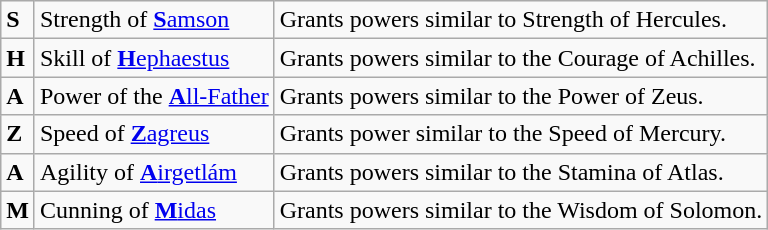<table class="wikitable">
<tr>
<td><strong>S</strong></td>
<td>Strength of <a href='#'><strong>S</strong>amson</a></td>
<td colspan="2">Grants powers similar to Strength of Hercules.</td>
</tr>
<tr>
<td><strong>H</strong></td>
<td>Skill of <a href='#'><strong>H</strong>ephaestus</a></td>
<td colspan="2">Grants powers similar to the Courage of Achilles.</td>
</tr>
<tr>
<td><strong>A</strong></td>
<td>Power of the <a href='#'><strong>A</strong>ll-Father</a></td>
<td colspan="2">Grants powers similar to the Power of Zeus.</td>
</tr>
<tr>
<td><strong>Z</strong></td>
<td>Speed of <a href='#'><strong>Z</strong>agreus</a></td>
<td colspan="2">Grants power similar to the Speed of Mercury.</td>
</tr>
<tr>
<td><strong>A</strong></td>
<td>Agility of <a href='#'><strong>A</strong>irgetlám</a></td>
<td colspan="2">Grants powers similar to the Stamina of Atlas.</td>
</tr>
<tr>
<td><strong>M</strong></td>
<td>Cunning of <a href='#'><strong>M</strong>idas</a></td>
<td colspan="2">Grants powers similar to the Wisdom of Solomon.</td>
</tr>
</table>
